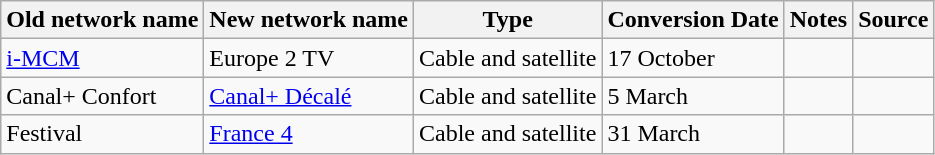<table class="wikitable">
<tr>
<th>Old network name</th>
<th>New network name</th>
<th>Type</th>
<th>Conversion Date</th>
<th>Notes</th>
<th>Source</th>
</tr>
<tr>
<td><a href='#'>i-MCM</a></td>
<td>Europe 2 TV</td>
<td>Cable and satellite</td>
<td>17 October</td>
<td></td>
<td></td>
</tr>
<tr>
<td>Canal+ Confort</td>
<td><a href='#'>Canal+ Décalé</a></td>
<td>Cable and satellite</td>
<td>5 March</td>
<td></td>
<td></td>
</tr>
<tr>
<td>Festival</td>
<td><a href='#'>France 4</a></td>
<td>Cable and satellite</td>
<td>31 March</td>
<td></td>
<td></td>
</tr>
</table>
